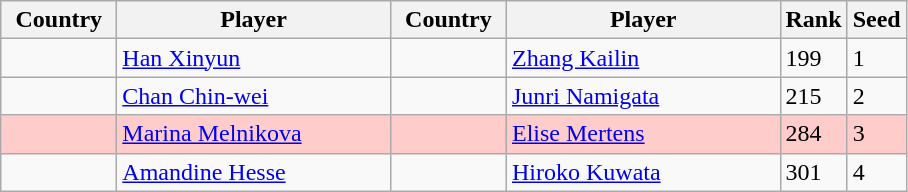<table class="sortable wikitable">
<tr>
<th width="70">Country</th>
<th width="175">Player</th>
<th width="70">Country</th>
<th width="175">Player</th>
<th>Rank</th>
<th>Seed</th>
</tr>
<tr>
<td></td>
<td><a href='#'>Han Xinyun</a></td>
<td></td>
<td><a href='#'>Zhang Kailin</a></td>
<td>199</td>
<td>1</td>
</tr>
<tr>
<td></td>
<td><a href='#'>Chan Chin-wei</a></td>
<td></td>
<td><a href='#'>Junri Namigata</a></td>
<td>215</td>
<td>2</td>
</tr>
<tr style="background:#fcc;">
<td></td>
<td><a href='#'>Marina Melnikova</a></td>
<td></td>
<td><a href='#'>Elise Mertens</a></td>
<td>284</td>
<td>3</td>
</tr>
<tr>
<td></td>
<td><a href='#'>Amandine Hesse</a></td>
<td></td>
<td><a href='#'>Hiroko Kuwata</a></td>
<td>301</td>
<td>4</td>
</tr>
</table>
